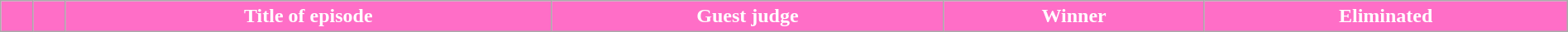<table class="wikitable plainrowheaders" style="width:100%; margin:auto; background:#fff;">
<tr>
<th style="background:#FF6EC7; color:#fff; text-align:center;"></th>
<th ! style="background:#FF6EC7; color:#fff; text-align:center;"></th>
<th ! style="background:#FF6EC7; color:#fff; text-align:center;">Title of episode</th>
<th ! style="background:#FF6EC7; color:#fff; text-align:center;">Guest judge</th>
<th ! style="background:#FF6EC7; color:#fff; text-align:center;">Winner</th>
<th ! style="background:#FF6EC7; color:#fff; text-align:center;">Eliminated<br>








</th>
</tr>
</table>
